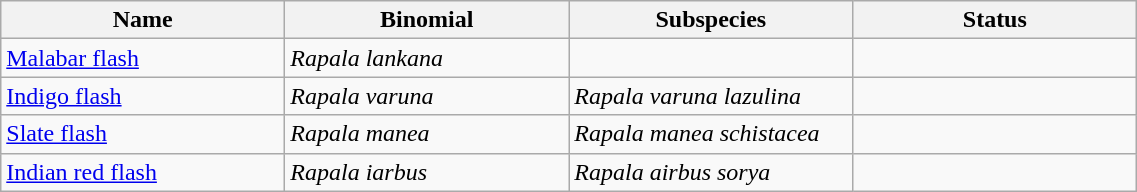<table width=60% class="wikitable">
<tr>
<th width=20%>Name</th>
<th width=20%>Binomial</th>
<th width=20%>Subspecies</th>
<th width=20%>Status</th>
</tr>
<tr>
<td><a href='#'>Malabar flash</a><br></td>
<td><em>Rapala lankana</em></td>
<td></td>
<td></td>
</tr>
<tr>
<td><a href='#'>Indigo flash</a><br>

</td>
<td><em>Rapala varuna</em></td>
<td><em>Rapala varuna lazulina</em></td>
<td></td>
</tr>
<tr>
<td><a href='#'>Slate flash</a><br>


</td>
<td><em>Rapala manea</em></td>
<td><em>Rapala manea schistacea</em></td>
<td></td>
</tr>
<tr>
<td><a href='#'>Indian red flash</a><br>

</td>
<td><em>Rapala iarbus</em></td>
<td><em>Rapala airbus sorya</em></td>
<td></td>
</tr>
</table>
